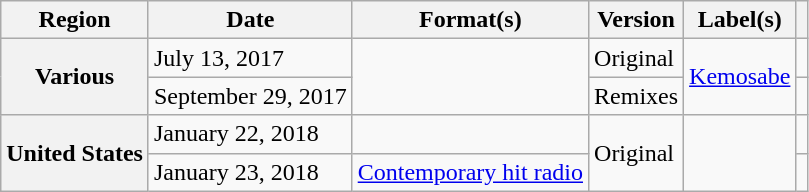<table class="wikitable plainrowheaders">
<tr>
<th scope="col">Region</th>
<th scope="col">Date</th>
<th scope="col">Format(s)</th>
<th scope="col">Version</th>
<th scope="col">Label(s)</th>
<th scope="col"></th>
</tr>
<tr>
<th scope="row" rowspan="2">Various</th>
<td>July 13, 2017</td>
<td rowspan="2"></td>
<td>Original</td>
<td rowspan="2"><a href='#'>Kemosabe</a></td>
<td align="center"></td>
</tr>
<tr>
<td>September 29, 2017</td>
<td>Remixes</td>
<td align="center"></td>
</tr>
<tr>
<th scope="row" rowspan="2">United States</th>
<td>January 22, 2018</td>
<td></td>
<td rowspan="2">Original</td>
<td rowspan="2"></td>
<td align="center"></td>
</tr>
<tr>
<td>January 23, 2018</td>
<td><a href='#'>Contemporary hit radio</a></td>
<td align="center"></td>
</tr>
</table>
